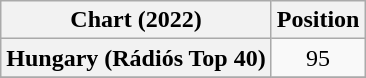<table class="wikitable sortable plainrowheaders">
<tr>
<th scope="col">Chart (2022)</th>
<th scope="col">Position</th>
</tr>
<tr>
<th scope="row">Hungary (Rádiós Top 40)</th>
<td style="text-align:center;">95</td>
</tr>
<tr>
</tr>
</table>
